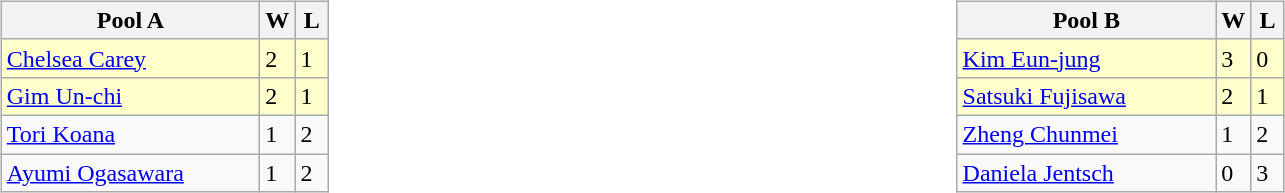<table style="font-size: 100%;">
<tr>
<td width=10% valign="top"><br><table class="wikitable">
<tr>
<th width=165>Pool A</th>
<th width=15>W</th>
<th width=15>L</th>
</tr>
<tr bgcolor=#ffffcc>
<td> <a href='#'>Chelsea Carey</a></td>
<td>2</td>
<td>1</td>
</tr>
<tr bgcolor=#ffffcc>
<td> <a href='#'>Gim Un-chi</a></td>
<td>2</td>
<td>1</td>
</tr>
<tr>
<td> <a href='#'>Tori Koana</a></td>
<td>1</td>
<td>2</td>
</tr>
<tr>
<td> <a href='#'>Ayumi Ogasawara</a></td>
<td>1</td>
<td>2</td>
</tr>
</table>
</td>
<td width=10% valign="top"><br><table class="wikitable">
<tr>
<th width=165>Pool B</th>
<th width=15>W</th>
<th width=15>L</th>
</tr>
<tr bgcolor=#ffffcc>
<td> <a href='#'>Kim Eun-jung</a></td>
<td>3</td>
<td>0</td>
</tr>
<tr bgcolor=#ffffcc>
<td> <a href='#'>Satsuki Fujisawa</a></td>
<td>2</td>
<td>1</td>
</tr>
<tr>
<td> <a href='#'>Zheng Chunmei</a></td>
<td>1</td>
<td>2</td>
</tr>
<tr>
<td> <a href='#'>Daniela Jentsch</a></td>
<td>0</td>
<td>3</td>
</tr>
</table>
</td>
</tr>
</table>
